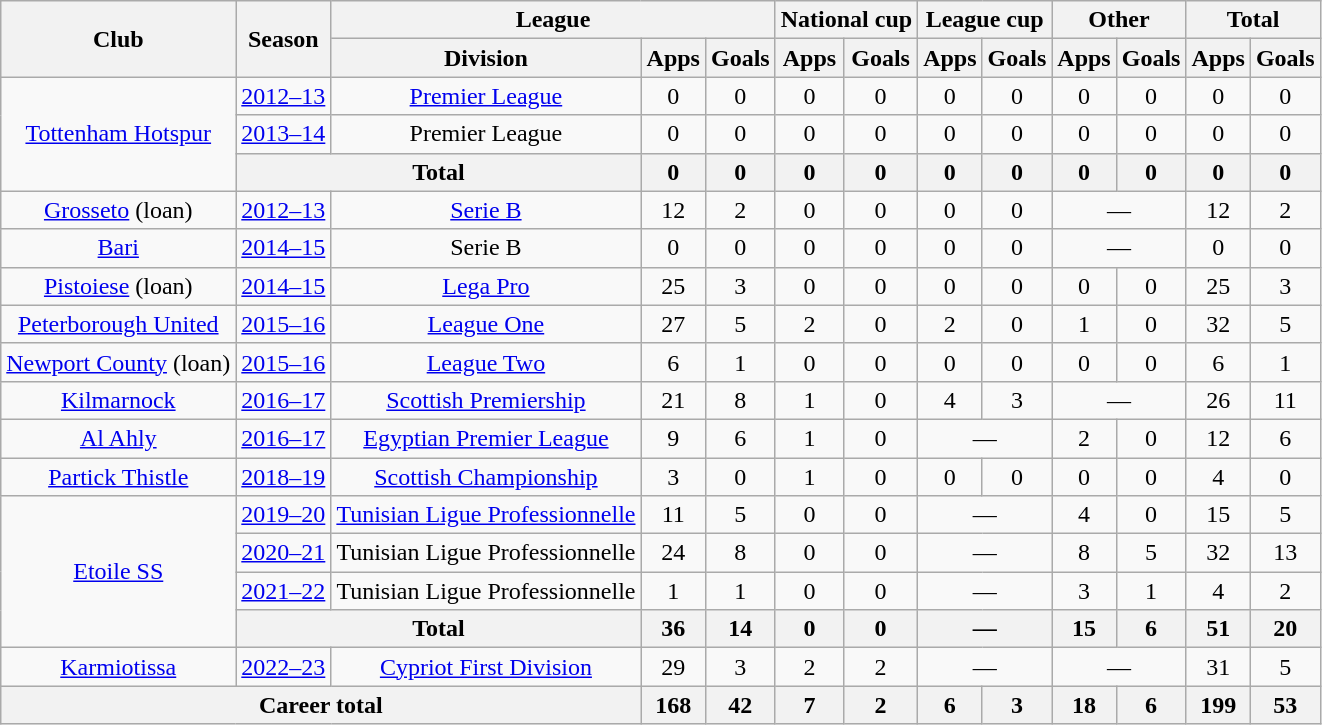<table class="wikitable" style="text-align:center">
<tr>
<th rowspan="2">Club</th>
<th rowspan="2">Season</th>
<th colspan="3">League</th>
<th colspan="2">National cup</th>
<th colspan="2">League cup</th>
<th colspan="2">Other</th>
<th colspan="2">Total</th>
</tr>
<tr>
<th>Division</th>
<th>Apps</th>
<th>Goals</th>
<th>Apps</th>
<th>Goals</th>
<th>Apps</th>
<th>Goals</th>
<th>Apps</th>
<th>Goals</th>
<th>Apps</th>
<th>Goals</th>
</tr>
<tr>
<td rowspan="3"><a href='#'>Tottenham Hotspur</a></td>
<td><a href='#'>2012–13</a></td>
<td><a href='#'>Premier League</a></td>
<td>0</td>
<td>0</td>
<td>0</td>
<td>0</td>
<td>0</td>
<td>0</td>
<td>0</td>
<td>0</td>
<td>0</td>
<td>0</td>
</tr>
<tr>
<td><a href='#'>2013–14</a></td>
<td>Premier League</td>
<td>0</td>
<td>0</td>
<td>0</td>
<td>0</td>
<td>0</td>
<td>0</td>
<td>0</td>
<td>0</td>
<td>0</td>
<td>0</td>
</tr>
<tr>
<th colspan="2">Total</th>
<th>0</th>
<th>0</th>
<th>0</th>
<th>0</th>
<th>0</th>
<th>0</th>
<th>0</th>
<th>0</th>
<th>0</th>
<th>0</th>
</tr>
<tr>
<td><a href='#'>Grosseto</a> (loan)</td>
<td><a href='#'>2012–13</a></td>
<td><a href='#'>Serie B</a></td>
<td>12</td>
<td>2</td>
<td>0</td>
<td>0</td>
<td>0</td>
<td>0</td>
<td colspan="2">—</td>
<td>12</td>
<td>2</td>
</tr>
<tr>
<td><a href='#'>Bari</a></td>
<td><a href='#'>2014–15</a></td>
<td>Serie B</td>
<td>0</td>
<td>0</td>
<td>0</td>
<td>0</td>
<td>0</td>
<td>0</td>
<td colspan="2">—</td>
<td>0</td>
<td>0</td>
</tr>
<tr>
<td><a href='#'>Pistoiese</a> (loan)</td>
<td><a href='#'>2014–15</a></td>
<td><a href='#'>Lega Pro</a></td>
<td>25</td>
<td>3</td>
<td>0</td>
<td>0</td>
<td>0</td>
<td>0</td>
<td>0</td>
<td>0</td>
<td>25</td>
<td>3</td>
</tr>
<tr>
<td><a href='#'>Peterborough United</a></td>
<td><a href='#'>2015–16</a></td>
<td><a href='#'>League One</a></td>
<td>27</td>
<td>5</td>
<td>2</td>
<td>0</td>
<td>2</td>
<td>0</td>
<td>1</td>
<td>0</td>
<td>32</td>
<td>5</td>
</tr>
<tr>
<td><a href='#'>Newport County</a> (loan)</td>
<td><a href='#'>2015–16</a></td>
<td><a href='#'>League Two</a></td>
<td>6</td>
<td>1</td>
<td>0</td>
<td>0</td>
<td>0</td>
<td>0</td>
<td>0</td>
<td>0</td>
<td>6</td>
<td>1</td>
</tr>
<tr>
<td><a href='#'>Kilmarnock</a></td>
<td><a href='#'>2016–17</a></td>
<td><a href='#'>Scottish Premiership</a></td>
<td>21</td>
<td>8</td>
<td>1</td>
<td>0</td>
<td>4</td>
<td>3</td>
<td colspan="2">—</td>
<td>26</td>
<td>11</td>
</tr>
<tr>
<td><a href='#'>Al Ahly</a></td>
<td><a href='#'>2016–17</a></td>
<td><a href='#'>Egyptian Premier League</a></td>
<td>9</td>
<td>6</td>
<td>1</td>
<td>0</td>
<td colspan="2">—</td>
<td>2</td>
<td>0</td>
<td>12</td>
<td>6</td>
</tr>
<tr>
<td><a href='#'>Partick Thistle</a></td>
<td><a href='#'>2018–19</a></td>
<td><a href='#'>Scottish Championship</a></td>
<td>3</td>
<td>0</td>
<td>1</td>
<td>0</td>
<td>0</td>
<td>0</td>
<td>0</td>
<td>0</td>
<td>4</td>
<td>0</td>
</tr>
<tr>
<td rowspan="4"><a href='#'>Etoile SS</a></td>
<td><a href='#'>2019–20</a></td>
<td><a href='#'>Tunisian Ligue Professionnelle</a></td>
<td>11</td>
<td>5</td>
<td>0</td>
<td>0</td>
<td colspan="2">—</td>
<td>4</td>
<td>0</td>
<td>15</td>
<td>5</td>
</tr>
<tr>
<td><a href='#'>2020–21</a></td>
<td>Tunisian Ligue Professionnelle</td>
<td>24</td>
<td>8</td>
<td>0</td>
<td>0</td>
<td colspan="2">—</td>
<td>8</td>
<td>5</td>
<td>32</td>
<td>13</td>
</tr>
<tr>
<td><a href='#'>2021–22</a></td>
<td>Tunisian Ligue Professionnelle</td>
<td>1</td>
<td>1</td>
<td>0</td>
<td>0</td>
<td colspan="2">—</td>
<td>3</td>
<td>1</td>
<td>4</td>
<td>2</td>
</tr>
<tr>
<th colspan="2">Total</th>
<th>36</th>
<th>14</th>
<th>0</th>
<th>0</th>
<th colspan="2">—</th>
<th>15</th>
<th>6</th>
<th>51</th>
<th>20</th>
</tr>
<tr>
<td><a href='#'>Karmiotissa</a></td>
<td><a href='#'>2022–23</a></td>
<td><a href='#'>Cypriot First Division</a></td>
<td>29</td>
<td>3</td>
<td>2</td>
<td>2</td>
<td colspan="2">—</td>
<td colspan="2">—</td>
<td>31</td>
<td>5</td>
</tr>
<tr>
<th colspan="3">Career total</th>
<th>168</th>
<th>42</th>
<th>7</th>
<th>2</th>
<th>6</th>
<th>3</th>
<th>18</th>
<th>6</th>
<th>199</th>
<th>53</th>
</tr>
</table>
